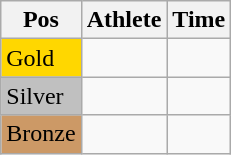<table class="wikitable">
<tr>
<th>Pos</th>
<th>Athlete</th>
<th>Time</th>
</tr>
<tr>
<td bgcolor="gold">Gold</td>
<td></td>
<td></td>
</tr>
<tr>
<td bgcolor="silver">Silver</td>
<td></td>
<td></td>
</tr>
<tr>
<td bgcolor="CC9966">Bronze</td>
<td></td>
<td></td>
</tr>
</table>
